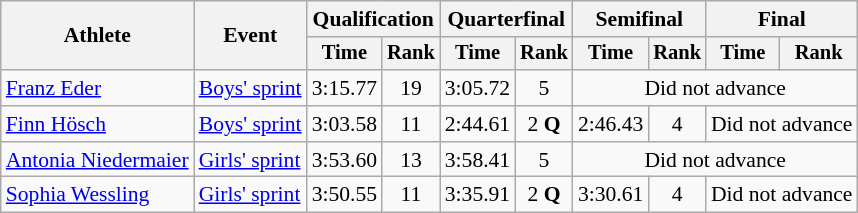<table class="wikitable" style="font-size:90%">
<tr>
<th rowspan="2">Athlete</th>
<th rowspan="2">Event</th>
<th colspan="2">Qualification</th>
<th colspan="2">Quarterfinal</th>
<th colspan="2">Semifinal</th>
<th colspan="2">Final</th>
</tr>
<tr style="font-size:95%">
<th>Time</th>
<th>Rank</th>
<th>Time</th>
<th>Rank</th>
<th>Time</th>
<th>Rank</th>
<th>Time</th>
<th>Rank</th>
</tr>
<tr align=center>
<td align=left><a href='#'>Franz Eder</a></td>
<td align=left><a href='#'>Boys' sprint</a></td>
<td>3:15.77</td>
<td>19</td>
<td>3:05.72</td>
<td>5</td>
<td colspan=4>Did not advance</td>
</tr>
<tr align=center>
<td align=left><a href='#'>Finn Hösch</a></td>
<td align=left><a href='#'>Boys' sprint</a></td>
<td>3:03.58</td>
<td>11</td>
<td>2:44.61</td>
<td>2 <strong>Q</strong></td>
<td>2:46.43</td>
<td>4</td>
<td colspan=2>Did not advance</td>
</tr>
<tr align=center>
<td align=left><a href='#'>Antonia Niedermaier</a></td>
<td align=left><a href='#'>Girls' sprint</a></td>
<td>3:53.60</td>
<td>13</td>
<td>3:58.41</td>
<td>5</td>
<td colspan=4>Did not advance</td>
</tr>
<tr align=center>
<td align=left><a href='#'>Sophia Wessling</a></td>
<td align=left><a href='#'>Girls' sprint</a></td>
<td>3:50.55</td>
<td>11</td>
<td>3:35.91</td>
<td>2 <strong>Q</strong></td>
<td>3:30.61</td>
<td>4</td>
<td colspan=2>Did not advance</td>
</tr>
</table>
